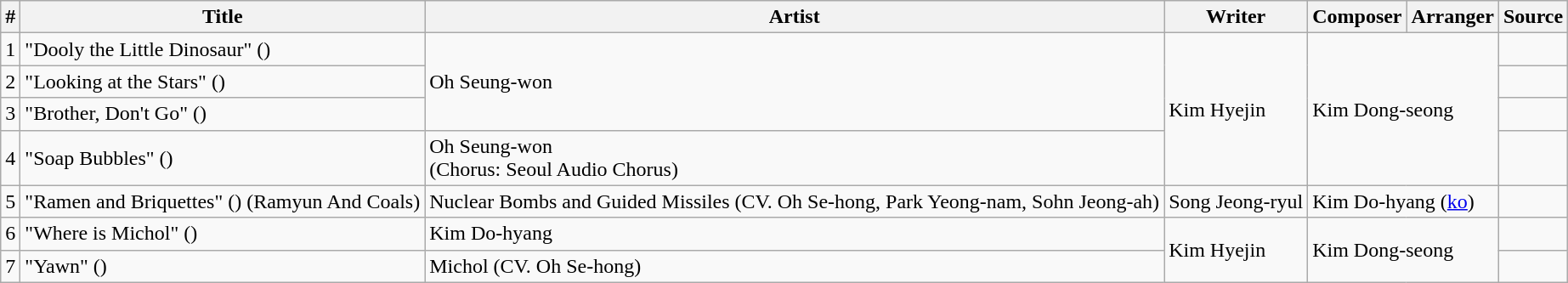<table class="wikitable">
<tr>
<th>#</th>
<th>Title</th>
<th>Artist</th>
<th>Writer</th>
<th>Composer</th>
<th>Arranger</th>
<th>Source</th>
</tr>
<tr>
<td>1</td>
<td>"Dooly the Little Dinosaur" ()</td>
<td rowspan="3">Oh Seung-won</td>
<td rowspan="4">Kim Hyejin</td>
<td colspan="2" rowspan="4">Kim Dong-seong</td>
<td></td>
</tr>
<tr>
<td>2</td>
<td>"Looking at the Stars" ()</td>
<td></td>
</tr>
<tr>
<td>3</td>
<td>"Brother, Don't Go" ()</td>
<td></td>
</tr>
<tr>
<td>4</td>
<td>"Soap Bubbles" ()</td>
<td>Oh Seung-won<br>(Chorus: Seoul Audio Chorus)</td>
<td></td>
</tr>
<tr>
<td>5</td>
<td>"Ramen and Briquettes" () (Ramyun And Coals)</td>
<td>Nuclear Bombs and Guided Missiles (CV. Oh Se-hong, Park Yeong-nam, Sohn Jeong-ah)</td>
<td>Song Jeong-ryul</td>
<td colspan="2">Kim Do-hyang (<a href='#'>ko</a>)</td>
<td></td>
</tr>
<tr>
<td>6</td>
<td>"Where is Michol" ()</td>
<td>Kim Do-hyang</td>
<td rowspan="2">Kim Hyejin</td>
<td colspan="2" rowspan="2">Kim Dong-seong</td>
<td></td>
</tr>
<tr>
<td>7</td>
<td>"Yawn" ()</td>
<td>Michol (CV. Oh Se-hong)</td>
<td></td>
</tr>
</table>
